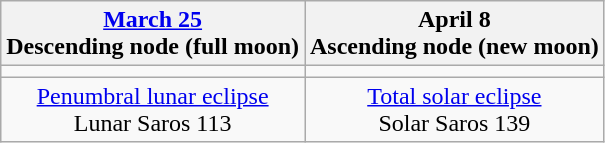<table class="wikitable">
<tr>
<th><a href='#'>March 25</a><br>Descending node (full moon)<br></th>
<th>April 8<br>Ascending node (new moon)<br></th>
</tr>
<tr>
<td></td>
<td></td>
</tr>
<tr align=center>
<td><a href='#'>Penumbral lunar eclipse</a><br>Lunar Saros 113</td>
<td><a href='#'>Total solar eclipse</a><br>Solar Saros 139</td>
</tr>
</table>
